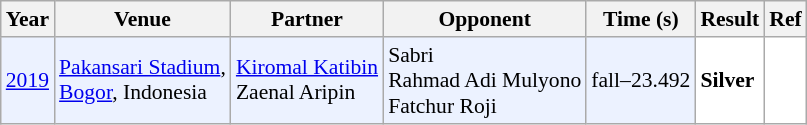<table class="sortable wikitable" style="font-size: 90%;">
<tr>
<th>Year</th>
<th>Venue</th>
<th>Partner</th>
<th>Opponent</th>
<th>Time (s)</th>
<th>Result</th>
<th>Ref</th>
</tr>
<tr style="background:#ECF2FF">
<td align="center"><a href='#'>2019</a></td>
<td><a href='#'>Pakansari Stadium</a>,<br> <a href='#'>Bogor</a>, Indonesia</td>
<td align="left"> <a href='#'>Kiromal Katibin</a><br> Zaenal Aripin</td>
<td align="left"> Sabri<br> Rahmad Adi Mulyono<br> Fatchur Roji</td>
<td>fall–23.492</td>
<td style="text-align:left; background:white"> <strong> Silver </strong></td>
<td style="text-align:center; background:white"><br></td>
</tr>
</table>
